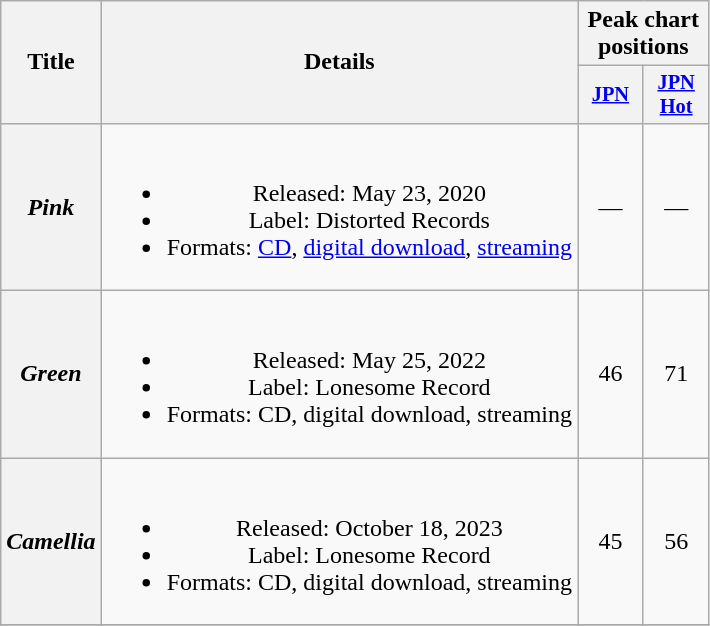<table class="wikitable plainrowheaders" style="text-align:center;">
<tr>
<th scope="col" rowspan="2">Title</th>
<th scope="col" rowspan="2">Details</th>
<th scope="col" colspan="2">Peak chart positions</th>
</tr>
<tr>
<th scope="col" style="width:2.75em;font-size:85%;"><a href='#'>JPN</a><br></th>
<th scope="col" style="width:2.75em;font-size:85%;"><a href='#'>JPN Hot</a><br></th>
</tr>
<tr>
<th scope="row"><em>Pink</em></th>
<td><br><ul><li>Released: May 23, 2020</li><li>Label: Distorted Records</li><li>Formats: <a href='#'>CD</a>, <a href='#'>digital download</a>, <a href='#'>streaming</a></li></ul></td>
<td>—</td>
<td>—</td>
</tr>
<tr>
<th scope="row"><em>Green</em></th>
<td><br><ul><li>Released: May 25, 2022</li><li>Label: Lonesome Record</li><li>Formats: CD, digital download, streaming</li></ul></td>
<td>46</td>
<td>71</td>
</tr>
<tr>
<th scope="row"><em>Camellia</em></th>
<td><br><ul><li>Released: October 18, 2023</li><li>Label: Lonesome Record</li><li>Formats: CD, digital download, streaming</li></ul></td>
<td>45</td>
<td>56</td>
</tr>
<tr>
</tr>
</table>
